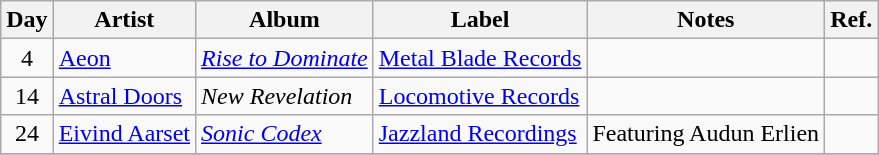<table class="wikitable">
<tr>
<th>Day</th>
<th>Artist</th>
<th>Album</th>
<th>Label</th>
<th>Notes</th>
<th>Ref.</th>
</tr>
<tr>
<td rowspan="1" style="text-align:center;">4</td>
<td><a href='#'>Aeon</a></td>
<td><em><a href='#'>Rise to Dominate</a></em></td>
<td><a href='#'>Metal Blade Records</a></td>
<td></td>
<td></td>
</tr>
<tr>
<td rowspan="1" style="text-align:center;">14</td>
<td><a href='#'>Astral Doors</a></td>
<td><em>New Revelation</em></td>
<td><a href='#'>Locomotive Records</a></td>
<td></td>
<td></td>
</tr>
<tr>
<td rowspan="1" style="text-align:center;">24</td>
<td><a href='#'>Eivind Aarset</a></td>
<td><em><a href='#'>Sonic Codex</a></em></td>
<td><a href='#'>Jazzland Recordings</a></td>
<td>Featuring Audun Erlien</td>
<td></td>
</tr>
<tr>
</tr>
</table>
